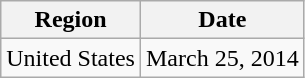<table class="wikitable">
<tr>
<th>Region</th>
<th>Date</th>
</tr>
<tr>
<td>United States</td>
<td>March 25, 2014</td>
</tr>
</table>
